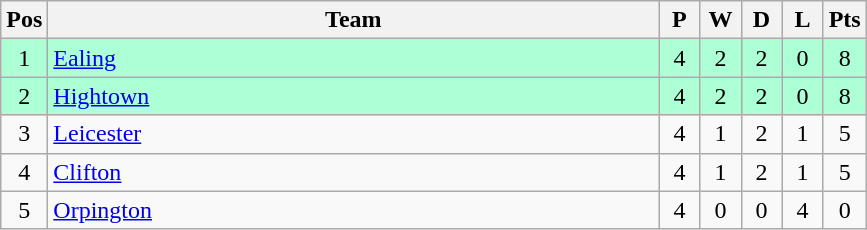<table class="wikitable" style="font-size: 100%">
<tr>
<th width=20>Pos</th>
<th width=400>Team</th>
<th width=20>P</th>
<th width=20>W</th>
<th width=20>D</th>
<th width=20>L</th>
<th width=20>Pts</th>
</tr>
<tr align=center style="background: #ADFFD6;">
<td>1</td>
<td align="left"><a href='#'>Ealing</a></td>
<td>4</td>
<td>2</td>
<td>2</td>
<td>0</td>
<td>8</td>
</tr>
<tr align=center style="background: #ADFFD6;">
<td>2</td>
<td align="left"><a href='#'>Hightown</a></td>
<td>4</td>
<td>2</td>
<td>2</td>
<td>0</td>
<td>8</td>
</tr>
<tr align=center>
<td>3</td>
<td align="left"><a href='#'>Leicester</a></td>
<td>4</td>
<td>1</td>
<td>2</td>
<td>1</td>
<td>5</td>
</tr>
<tr align=center>
<td>4</td>
<td align="left"><a href='#'>Clifton</a></td>
<td>4</td>
<td>1</td>
<td>2</td>
<td>1</td>
<td>5</td>
</tr>
<tr align=center>
<td>5</td>
<td align="left"><a href='#'>Orpington</a></td>
<td>4</td>
<td>0</td>
<td>0</td>
<td>4</td>
<td>0</td>
</tr>
</table>
